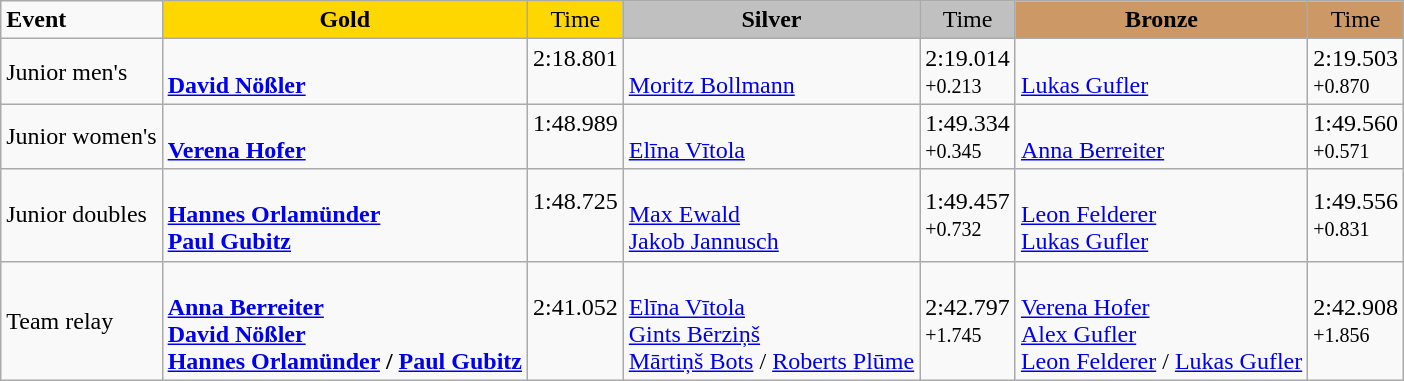<table class="wikitable">
<tr>
<td><strong>Event</strong></td>
<td !  style="text-align:center; background:gold;"><strong>Gold</strong></td>
<td !  style="text-align:center; background:gold;">Time</td>
<td !  style="text-align:center; background:silver;"><strong>Silver</strong></td>
<td !  style="text-align:center; background:silver;">Time</td>
<td !  style="text-align:center; background:#c96;"><strong>Bronze</strong></td>
<td !  style="text-align:center; background:#c96;">Time</td>
</tr>
<tr>
<td>Junior men's</td>
<td><strong><br><a href='#'>David Nößler</a></strong></td>
<td>2:18.801<br><br></td>
<td><br><a href='#'>Moritz Bollmann</a></td>
<td>2:19.014<br><small>+0.213</small></td>
<td><br><a href='#'>Lukas Gufler</a></td>
<td>2:19.503<br><small>+0.870</small></td>
</tr>
<tr>
<td>Junior women's</td>
<td><strong><br><a href='#'>Verena Hofer</a></strong></td>
<td>1:48.989<br><br></td>
<td><br><a href='#'>Elīna Vītola</a></td>
<td>1:49.334<br><small>+0.345</small></td>
<td><br><a href='#'>Anna Berreiter</a></td>
<td>1:49.560<br><small>+0.571</small></td>
</tr>
<tr>
<td>Junior doubles</td>
<td><strong><br><a href='#'>Hannes Orlamünder</a><br><a href='#'>Paul Gubitz</a></strong></td>
<td>1:48.725<br><br></td>
<td><br><a href='#'>Max Ewald</a><br><a href='#'>Jakob Jannusch</a></td>
<td>1:49.457<br><small>+0.732</small></td>
<td><br><a href='#'>Leon Felderer</a><br><a href='#'>Lukas Gufler</a></td>
<td>1:49.556<br><small>+0.831</small></td>
</tr>
<tr>
<td>Team relay</td>
<td><strong><br><a href='#'>Anna Berreiter</a><br><a href='#'>David Nößler</a><br><a href='#'>Hannes Orlamünder</a> / <a href='#'>Paul Gubitz</a></strong></td>
<td>2:41.052<br><br></td>
<td><br><a href='#'>Elīna Vītola</a><br><a href='#'>Gints Bērziņš</a><br><a href='#'>Mārtiņš Bots</a> / <a href='#'>Roberts Plūme</a></td>
<td>2:42.797<br><small>+1.745</small></td>
<td><br><a href='#'>Verena Hofer</a><br><a href='#'>Alex Gufler</a><br><a href='#'>Leon Felderer</a> / <a href='#'>Lukas Gufler</a></td>
<td>2:42.908<br><small>+1.856</small></td>
</tr>
</table>
